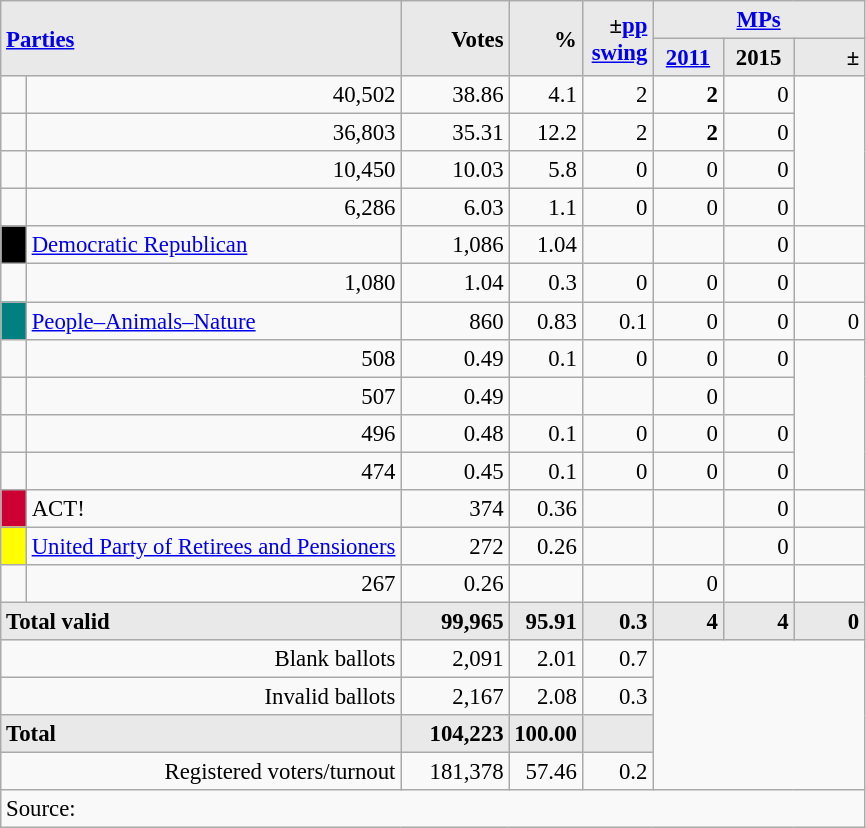<table class="wikitable" style="text-align:right; font-size:95%;">
<tr>
<th rowspan="2" colspan="2" style="background:#e9e9e9; text-align:left;" alignleft><a href='#'>Parties</a></th>
<th rowspan="2" style="background:#e9e9e9; text-align:right;">Votes</th>
<th rowspan="2" style="background:#e9e9e9; text-align:right;">%</th>
<th rowspan="2" style="background:#e9e9e9; text-align:right;">±<a href='#'>pp</a> <a href='#'>swing</a></th>
<th colspan="3" style="background:#e9e9e9; text-align:center;"><a href='#'>MPs</a></th>
</tr>
<tr style="background-color:#E9E9E9">
<th style="background-color:#E9E9E9;text-align:center;"><a href='#'>2011</a></th>
<th style="background-color:#E9E9E9;text-align:center;">2015</th>
<th style="background:#e9e9e9; text-align:right;">±</th>
</tr>
<tr>
<td></td>
<td>40,502</td>
<td>38.86</td>
<td>4.1</td>
<td>2</td>
<td><strong>2</strong></td>
<td>0</td>
</tr>
<tr>
<td> </td>
<td>36,803</td>
<td>35.31</td>
<td>12.2</td>
<td>2</td>
<td><strong>2</strong></td>
<td>0</td>
</tr>
<tr>
<td></td>
<td>10,450</td>
<td>10.03</td>
<td>5.8</td>
<td>0</td>
<td>0</td>
<td>0</td>
</tr>
<tr>
<td></td>
<td>6,286</td>
<td>6.03</td>
<td>1.1</td>
<td>0</td>
<td>0</td>
<td>0</td>
</tr>
<tr>
<td style="width: 10px" bgcolor=black align="center"></td>
<td align=left><a href='#'>Democratic Republican</a></td>
<td>1,086</td>
<td>1.04</td>
<td></td>
<td></td>
<td>0</td>
<td></td>
</tr>
<tr>
<td></td>
<td>1,080</td>
<td>1.04</td>
<td>0.3</td>
<td>0</td>
<td>0</td>
<td>0</td>
</tr>
<tr>
<td style="width: 10px" bgcolor="teal" align="center"></td>
<td align="left"><a href='#'>People–Animals–Nature</a></td>
<td>860</td>
<td>0.83</td>
<td>0.1</td>
<td>0</td>
<td>0</td>
<td>0</td>
</tr>
<tr>
<td></td>
<td>508</td>
<td>0.49</td>
<td>0.1</td>
<td>0</td>
<td>0</td>
<td>0</td>
</tr>
<tr>
<td></td>
<td>507</td>
<td>0.49</td>
<td></td>
<td></td>
<td>0</td>
<td></td>
</tr>
<tr>
<td></td>
<td>496</td>
<td>0.48</td>
<td>0.1</td>
<td>0</td>
<td>0</td>
<td>0</td>
</tr>
<tr>
<td></td>
<td>474</td>
<td>0.45</td>
<td>0.1</td>
<td>0</td>
<td>0</td>
<td>0</td>
</tr>
<tr>
<td style="width:10px; background:#CC0033; text-align:center;"></td>
<td style="text-align:left;">ACT! </td>
<td>374</td>
<td>0.36</td>
<td></td>
<td></td>
<td>0</td>
<td></td>
</tr>
<tr>
<td style="width: 10px" bgcolor=yellow align="center"></td>
<td align=left><a href='#'>United Party of Retirees and Pensioners</a></td>
<td>272</td>
<td>0.26</td>
<td></td>
<td></td>
<td>0</td>
<td></td>
</tr>
<tr>
<td></td>
<td>267</td>
<td>0.26</td>
<td></td>
<td></td>
<td>0</td>
<td></td>
</tr>
<tr>
<td colspan=2 align=left style="background-color:#E9E9E9"><strong>Total valid</strong></td>
<td width="65" align="right" style="background-color:#E9E9E9"><strong>99,965</strong></td>
<td width="40" align="right" style="background-color:#E9E9E9"><strong>95.91</strong></td>
<td width="40" align="right" style="background-color:#E9E9E9"><strong>0.3</strong></td>
<td width="40" align="right" style="background-color:#E9E9E9"><strong>4</strong></td>
<td width="40" align="right" style="background-color:#E9E9E9"><strong>4</strong></td>
<td width="40" align="right" style="background-color:#E9E9E9"><strong>0</strong></td>
</tr>
<tr>
<td colspan=2>Blank ballots</td>
<td>2,091</td>
<td>2.01</td>
<td>0.7</td>
<td colspan=4 rowspan=4></td>
</tr>
<tr>
<td colspan=2>Invalid ballots</td>
<td>2,167</td>
<td>2.08</td>
<td>0.3</td>
</tr>
<tr>
<td colspan=2 width="259" align=left style="background-color:#E9E9E9"><strong>Total</strong></td>
<td width="50" align="right" style="background-color:#E9E9E9"><strong>104,223</strong></td>
<td width="40" align="right" style="background-color:#E9E9E9"><strong>100.00</strong></td>
<td width="40" align="right" style="background-color:#E9E9E9"></td>
</tr>
<tr>
<td colspan=2>Registered voters/turnout</td>
<td>181,378</td>
<td>57.46</td>
<td>0.2</td>
</tr>
<tr>
<td colspan=11 align=left>Source: </td>
</tr>
</table>
